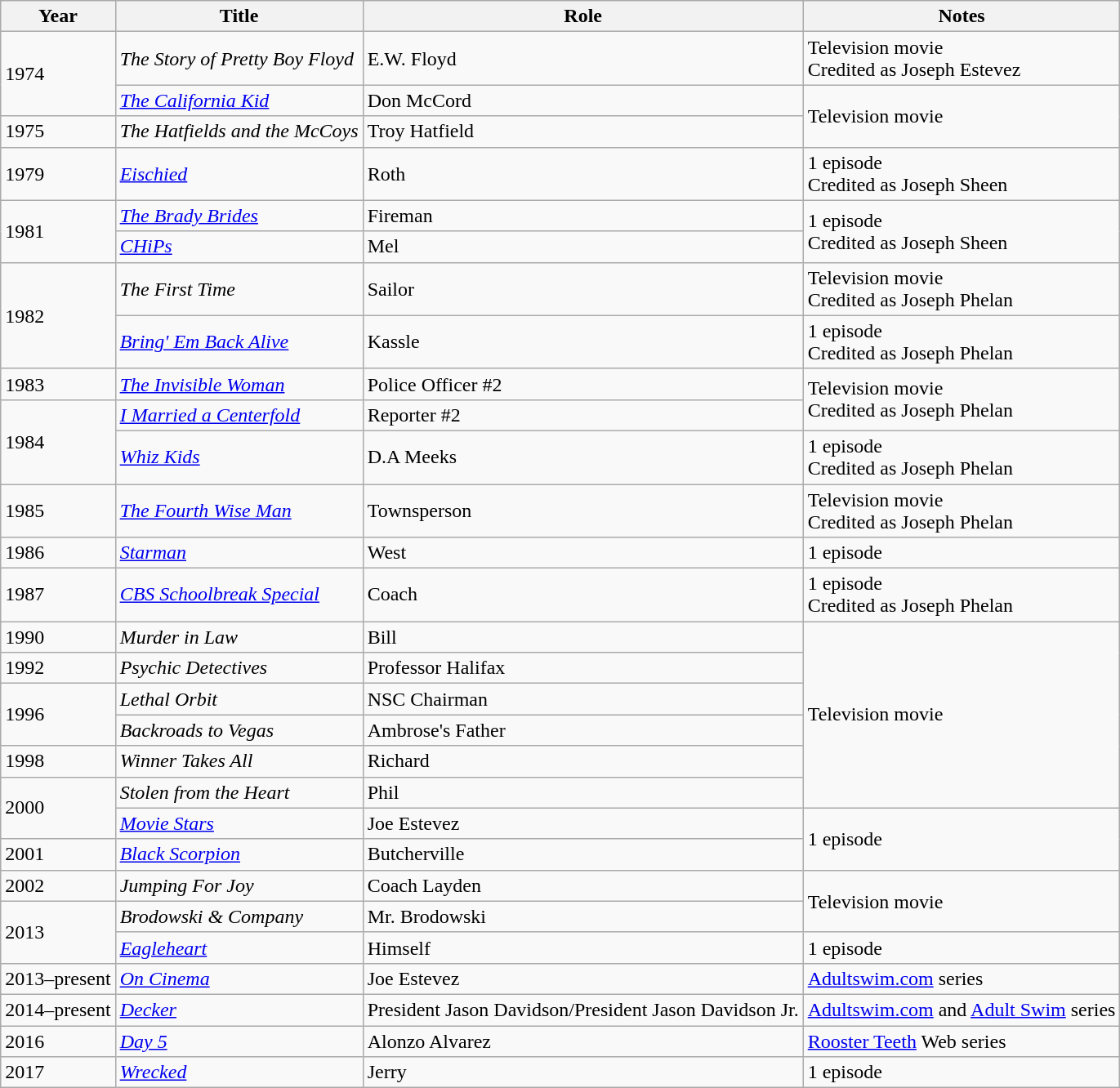<table class="wikitable">
<tr>
<th scope="col">Year</th>
<th scope="col">Title</th>
<th scope="col">Role</th>
<th scope="col">Notes</th>
</tr>
<tr>
<td rowspan=2>1974</td>
<td><em>The Story of Pretty Boy Floyd</em></td>
<td>E.W. Floyd</td>
<td>Television movie<br>Credited as Joseph Estevez</td>
</tr>
<tr>
<td><em><a href='#'>The California Kid</a></em></td>
<td>Don McCord</td>
<td rowspan="2">Television movie</td>
</tr>
<tr>
<td>1975</td>
<td><em>The Hatfields and the McCoys</em></td>
<td>Troy Hatfield</td>
</tr>
<tr>
<td>1979</td>
<td><em><a href='#'>Eischied</a></em></td>
<td>Roth</td>
<td>1 episode<br>Credited as Joseph Sheen</td>
</tr>
<tr>
<td rowspan="2">1981</td>
<td><em><a href='#'>The Brady Brides</a></em></td>
<td>Fireman</td>
<td rowspan="2">1 episode<br>Credited as Joseph Sheen</td>
</tr>
<tr>
<td><em><a href='#'>CHiPs</a></em></td>
<td>Mel</td>
</tr>
<tr>
<td rowspan="2">1982</td>
<td><em>The First Time</em></td>
<td>Sailor</td>
<td>Television movie<br>Credited as Joseph Phelan</td>
</tr>
<tr>
<td><em><a href='#'>Bring' Em Back Alive</a></em></td>
<td>Kassle</td>
<td>1 episode<br>Credited as Joseph Phelan</td>
</tr>
<tr>
<td>1983</td>
<td><em><a href='#'>The Invisible Woman</a></em></td>
<td>Police Officer #2</td>
<td rowspan="2">Television movie<br>Credited as Joseph Phelan</td>
</tr>
<tr>
<td rowspan="2">1984</td>
<td><em><a href='#'>I Married a Centerfold</a></em></td>
<td>Reporter #2</td>
</tr>
<tr>
<td><a href='#'><em>Whiz Kids</em></a></td>
<td>D.A Meeks</td>
<td>1 episode<br>Credited as Joseph Phelan</td>
</tr>
<tr>
<td>1985</td>
<td><em><a href='#'>The Fourth Wise Man</a></em></td>
<td>Townsperson</td>
<td>Television movie<br>Credited as Joseph Phelan</td>
</tr>
<tr>
<td>1986</td>
<td><em><a href='#'>Starman</a></em></td>
<td>West</td>
<td>1 episode</td>
</tr>
<tr>
<td>1987</td>
<td><em><a href='#'>CBS Schoolbreak Special</a></em></td>
<td>Coach</td>
<td>1 episode<br>Credited as Joseph Phelan</td>
</tr>
<tr>
<td>1990</td>
<td><em>Murder in Law</em></td>
<td>Bill</td>
<td rowspan="6">Television movie</td>
</tr>
<tr>
<td>1992</td>
<td><em>Psychic Detectives</em></td>
<td>Professor Halifax</td>
</tr>
<tr>
<td rowspan="2">1996</td>
<td><em>Lethal Orbit</em></td>
<td>NSC Chairman</td>
</tr>
<tr>
<td><em>Backroads to Vegas</em></td>
<td>Ambrose's Father</td>
</tr>
<tr>
<td>1998</td>
<td><em>Winner Takes All</em></td>
<td>Richard</td>
</tr>
<tr>
<td rowspan="2">2000</td>
<td><em>Stolen from the Heart</em></td>
<td>Phil</td>
</tr>
<tr>
<td><em><a href='#'>Movie Stars</a></em></td>
<td>Joe Estevez</td>
<td rowspan="2">1 episode</td>
</tr>
<tr>
<td>2001</td>
<td><em><a href='#'>Black Scorpion</a></em></td>
<td>Butcherville</td>
</tr>
<tr>
<td>2002</td>
<td><em>Jumping For Joy</em></td>
<td>Coach Layden</td>
<td rowspan="2">Television movie</td>
</tr>
<tr>
<td rowspan="2">2013</td>
<td><em>Brodowski & Company</em></td>
<td>Mr. Brodowski</td>
</tr>
<tr>
<td><em><a href='#'>Eagleheart</a></em></td>
<td>Himself</td>
<td>1 episode</td>
</tr>
<tr>
<td>2013–present</td>
<td><em><a href='#'>On Cinema</a></em></td>
<td>Joe Estevez</td>
<td><a href='#'>Adultswim.com</a> series</td>
</tr>
<tr>
<td>2014–present</td>
<td><em><a href='#'>Decker</a></em></td>
<td>President Jason Davidson/President Jason Davidson Jr.</td>
<td><a href='#'>Adultswim.com</a> and <a href='#'>Adult Swim</a> series</td>
</tr>
<tr>
<td>2016</td>
<td><em><a href='#'>Day 5</a></em></td>
<td>Alonzo Alvarez</td>
<td><a href='#'>Rooster Teeth</a> Web series</td>
</tr>
<tr>
<td>2017</td>
<td><em><a href='#'>Wrecked</a></em></td>
<td>Jerry</td>
<td>1 episode</td>
</tr>
</table>
